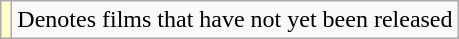<table class="wikitable sortable">
<tr>
<td style="background:#ffc;"></td>
<td>Denotes films that have not yet been released</td>
</tr>
</table>
